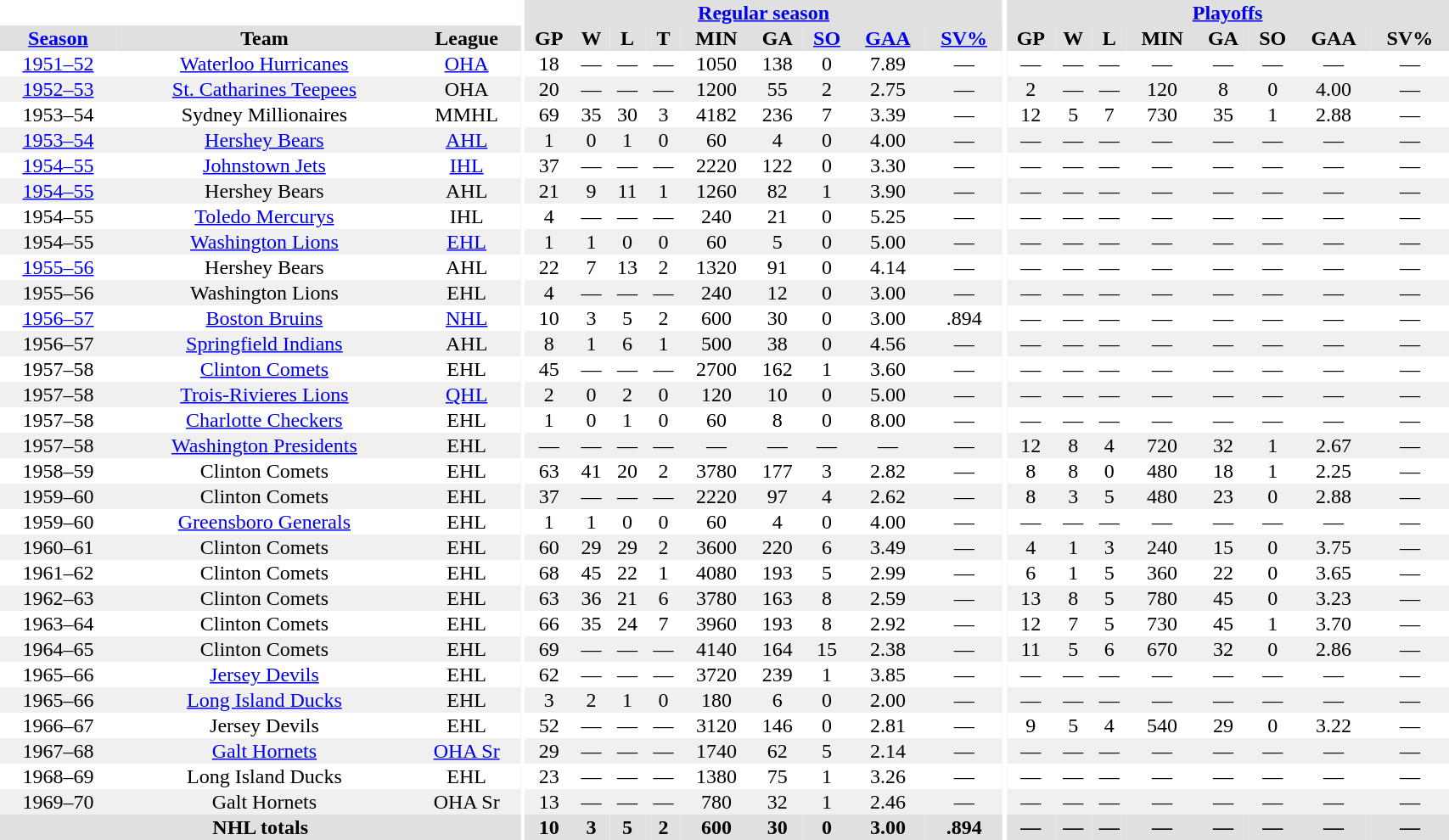<table border="0" cellpadding="1" cellspacing="0" style="width:90%; text-align:center;">
<tr bgcolor="#e0e0e0">
<th colspan="3" bgcolor="#ffffff"></th>
<th rowspan="99" bgcolor="#ffffff"></th>
<th colspan="9" bgcolor="#e0e0e0"><a href='#'>Regular season</a></th>
<th rowspan="99" bgcolor="#ffffff"></th>
<th colspan="8" bgcolor="#e0e0e0"><a href='#'>Playoffs</a></th>
</tr>
<tr bgcolor="#e0e0e0">
<th><a href='#'>Season</a></th>
<th>Team</th>
<th>League</th>
<th>GP</th>
<th>W</th>
<th>L</th>
<th>T</th>
<th>MIN</th>
<th>GA</th>
<th><a href='#'>SO</a></th>
<th><a href='#'>GAA</a></th>
<th><a href='#'>SV%</a></th>
<th>GP</th>
<th>W</th>
<th>L</th>
<th>MIN</th>
<th>GA</th>
<th>SO</th>
<th>GAA</th>
<th>SV%</th>
</tr>
<tr>
<td><a href='#'>1951–52</a></td>
<td><a href='#'>Waterloo Hurricanes</a></td>
<td><a href='#'>OHA</a></td>
<td>18</td>
<td>—</td>
<td>—</td>
<td>—</td>
<td>1050</td>
<td>138</td>
<td>0</td>
<td>7.89</td>
<td>—</td>
<td>—</td>
<td>—</td>
<td>—</td>
<td>—</td>
<td>—</td>
<td>—</td>
<td>—</td>
<td>—</td>
</tr>
<tr bgcolor="#f0f0f0">
<td><a href='#'>1952–53</a></td>
<td><a href='#'>St. Catharines Teepees</a></td>
<td>OHA</td>
<td>20</td>
<td>—</td>
<td>—</td>
<td>—</td>
<td>1200</td>
<td>55</td>
<td>2</td>
<td>2.75</td>
<td>—</td>
<td>2</td>
<td>—</td>
<td>—</td>
<td>120</td>
<td>8</td>
<td>0</td>
<td>4.00</td>
<td>—</td>
</tr>
<tr>
<td>1953–54</td>
<td>Sydney Millionaires</td>
<td>MMHL</td>
<td>69</td>
<td>35</td>
<td>30</td>
<td>3</td>
<td>4182</td>
<td>236</td>
<td>7</td>
<td>3.39</td>
<td>—</td>
<td>12</td>
<td>5</td>
<td>7</td>
<td>730</td>
<td>35</td>
<td>1</td>
<td>2.88</td>
<td>—</td>
</tr>
<tr bgcolor="#f0f0f0">
<td><a href='#'>1953–54</a></td>
<td><a href='#'>Hershey Bears</a></td>
<td><a href='#'>AHL</a></td>
<td>1</td>
<td>0</td>
<td>1</td>
<td>0</td>
<td>60</td>
<td>4</td>
<td>0</td>
<td>4.00</td>
<td>—</td>
<td>—</td>
<td>—</td>
<td>—</td>
<td>—</td>
<td>—</td>
<td>—</td>
<td>—</td>
<td>—</td>
</tr>
<tr>
<td><a href='#'>1954–55</a></td>
<td><a href='#'>Johnstown Jets</a></td>
<td><a href='#'>IHL</a></td>
<td>37</td>
<td>—</td>
<td>—</td>
<td>—</td>
<td>2220</td>
<td>122</td>
<td>0</td>
<td>3.30</td>
<td>—</td>
<td>—</td>
<td>—</td>
<td>—</td>
<td>—</td>
<td>—</td>
<td>—</td>
<td>—</td>
<td>—</td>
</tr>
<tr bgcolor="#f0f0f0">
<td><a href='#'>1954–55</a></td>
<td>Hershey Bears</td>
<td>AHL</td>
<td>21</td>
<td>9</td>
<td>11</td>
<td>1</td>
<td>1260</td>
<td>82</td>
<td>1</td>
<td>3.90</td>
<td>—</td>
<td>—</td>
<td>—</td>
<td>—</td>
<td>—</td>
<td>—</td>
<td>—</td>
<td>—</td>
<td>—</td>
</tr>
<tr>
<td>1954–55</td>
<td><a href='#'>Toledo Mercurys</a></td>
<td>IHL</td>
<td>4</td>
<td>—</td>
<td>—</td>
<td>—</td>
<td>240</td>
<td>21</td>
<td>0</td>
<td>5.25</td>
<td>—</td>
<td>—</td>
<td>—</td>
<td>—</td>
<td>—</td>
<td>—</td>
<td>—</td>
<td>—</td>
<td>—</td>
</tr>
<tr bgcolor="#f0f0f0">
<td>1954–55</td>
<td><a href='#'>Washington Lions</a></td>
<td><a href='#'>EHL</a></td>
<td>1</td>
<td>1</td>
<td>0</td>
<td>0</td>
<td>60</td>
<td>5</td>
<td>0</td>
<td>5.00</td>
<td>—</td>
<td>—</td>
<td>—</td>
<td>—</td>
<td>—</td>
<td>—</td>
<td>—</td>
<td>—</td>
<td>—</td>
</tr>
<tr>
<td><a href='#'>1955–56</a></td>
<td>Hershey Bears</td>
<td>AHL</td>
<td>22</td>
<td>7</td>
<td>13</td>
<td>2</td>
<td>1320</td>
<td>91</td>
<td>0</td>
<td>4.14</td>
<td>—</td>
<td>—</td>
<td>—</td>
<td>—</td>
<td>—</td>
<td>—</td>
<td>—</td>
<td>—</td>
<td>—</td>
</tr>
<tr bgcolor="#f0f0f0">
<td>1955–56</td>
<td>Washington Lions</td>
<td>EHL</td>
<td>4</td>
<td>—</td>
<td>—</td>
<td>—</td>
<td>240</td>
<td>12</td>
<td>0</td>
<td>3.00</td>
<td>—</td>
<td>—</td>
<td>—</td>
<td>—</td>
<td>—</td>
<td>—</td>
<td>—</td>
<td>—</td>
<td>—</td>
</tr>
<tr>
<td><a href='#'>1956–57</a></td>
<td><a href='#'>Boston Bruins</a></td>
<td><a href='#'>NHL</a></td>
<td>10</td>
<td>3</td>
<td>5</td>
<td>2</td>
<td>600</td>
<td>30</td>
<td>0</td>
<td>3.00</td>
<td>.894</td>
<td>—</td>
<td>—</td>
<td>—</td>
<td>—</td>
<td>—</td>
<td>—</td>
<td>—</td>
<td>—</td>
</tr>
<tr bgcolor="#f0f0f0">
<td>1956–57</td>
<td><a href='#'>Springfield Indians</a></td>
<td>AHL</td>
<td>8</td>
<td>1</td>
<td>6</td>
<td>1</td>
<td>500</td>
<td>38</td>
<td>0</td>
<td>4.56</td>
<td>—</td>
<td>—</td>
<td>—</td>
<td>—</td>
<td>—</td>
<td>—</td>
<td>—</td>
<td>—</td>
<td>—</td>
</tr>
<tr>
<td>1957–58</td>
<td><a href='#'>Clinton Comets</a></td>
<td>EHL</td>
<td>45</td>
<td>—</td>
<td>—</td>
<td>—</td>
<td>2700</td>
<td>162</td>
<td>1</td>
<td>3.60</td>
<td>—</td>
<td>—</td>
<td>—</td>
<td>—</td>
<td>—</td>
<td>—</td>
<td>—</td>
<td>—</td>
<td>—</td>
</tr>
<tr bgcolor="#f0f0f0">
<td>1957–58</td>
<td><a href='#'>Trois-Rivieres Lions</a></td>
<td><a href='#'>QHL</a></td>
<td>2</td>
<td>0</td>
<td>2</td>
<td>0</td>
<td>120</td>
<td>10</td>
<td>0</td>
<td>5.00</td>
<td>—</td>
<td>—</td>
<td>—</td>
<td>—</td>
<td>—</td>
<td>—</td>
<td>—</td>
<td>—</td>
<td>—</td>
</tr>
<tr>
<td>1957–58</td>
<td><a href='#'>Charlotte Checkers</a></td>
<td>EHL</td>
<td>1</td>
<td>0</td>
<td>1</td>
<td>0</td>
<td>60</td>
<td>8</td>
<td>0</td>
<td>8.00</td>
<td>—</td>
<td>—</td>
<td>—</td>
<td>—</td>
<td>—</td>
<td>—</td>
<td>—</td>
<td>—</td>
<td>—</td>
</tr>
<tr bgcolor="#f0f0f0">
<td>1957–58</td>
<td><a href='#'>Washington Presidents</a></td>
<td>EHL</td>
<td>—</td>
<td>—</td>
<td>—</td>
<td>—</td>
<td>—</td>
<td>—</td>
<td>—</td>
<td>—</td>
<td>—</td>
<td>12</td>
<td>8</td>
<td>4</td>
<td>720</td>
<td>32</td>
<td>1</td>
<td>2.67</td>
<td>—</td>
</tr>
<tr>
<td>1958–59</td>
<td>Clinton Comets</td>
<td>EHL</td>
<td>63</td>
<td>41</td>
<td>20</td>
<td>2</td>
<td>3780</td>
<td>177</td>
<td>3</td>
<td>2.82</td>
<td>—</td>
<td>8</td>
<td>8</td>
<td>0</td>
<td>480</td>
<td>18</td>
<td>1</td>
<td>2.25</td>
<td>—</td>
</tr>
<tr bgcolor="#f0f0f0">
<td>1959–60</td>
<td>Clinton Comets</td>
<td>EHL</td>
<td>37</td>
<td>—</td>
<td>—</td>
<td>—</td>
<td>2220</td>
<td>97</td>
<td>4</td>
<td>2.62</td>
<td>—</td>
<td>8</td>
<td>3</td>
<td>5</td>
<td>480</td>
<td>23</td>
<td>0</td>
<td>2.88</td>
<td>—</td>
</tr>
<tr>
<td>1959–60</td>
<td><a href='#'>Greensboro Generals</a></td>
<td>EHL</td>
<td>1</td>
<td>1</td>
<td>0</td>
<td>0</td>
<td>60</td>
<td>4</td>
<td>0</td>
<td>4.00</td>
<td>—</td>
<td>—</td>
<td>—</td>
<td>—</td>
<td>—</td>
<td>—</td>
<td>—</td>
<td>—</td>
<td>—</td>
</tr>
<tr bgcolor="#f0f0f0">
<td>1960–61</td>
<td>Clinton Comets</td>
<td>EHL</td>
<td>60</td>
<td>29</td>
<td>29</td>
<td>2</td>
<td>3600</td>
<td>220</td>
<td>6</td>
<td>3.49</td>
<td>—</td>
<td>4</td>
<td>1</td>
<td>3</td>
<td>240</td>
<td>15</td>
<td>0</td>
<td>3.75</td>
<td>—</td>
</tr>
<tr>
<td>1961–62</td>
<td>Clinton Comets</td>
<td>EHL</td>
<td>68</td>
<td>45</td>
<td>22</td>
<td>1</td>
<td>4080</td>
<td>193</td>
<td>5</td>
<td>2.99</td>
<td>—</td>
<td>6</td>
<td>1</td>
<td>5</td>
<td>360</td>
<td>22</td>
<td>0</td>
<td>3.65</td>
<td>—</td>
</tr>
<tr bgcolor="#f0f0f0">
<td>1962–63</td>
<td>Clinton Comets</td>
<td>EHL</td>
<td>63</td>
<td>36</td>
<td>21</td>
<td>6</td>
<td>3780</td>
<td>163</td>
<td>8</td>
<td>2.59</td>
<td>—</td>
<td>13</td>
<td>8</td>
<td>5</td>
<td>780</td>
<td>45</td>
<td>0</td>
<td>3.23</td>
<td>—</td>
</tr>
<tr>
<td>1963–64</td>
<td>Clinton Comets</td>
<td>EHL</td>
<td>66</td>
<td>35</td>
<td>24</td>
<td>7</td>
<td>3960</td>
<td>193</td>
<td>8</td>
<td>2.92</td>
<td>—</td>
<td>12</td>
<td>7</td>
<td>5</td>
<td>730</td>
<td>45</td>
<td>1</td>
<td>3.70</td>
<td>—</td>
</tr>
<tr bgcolor="#f0f0f0">
<td>1964–65</td>
<td>Clinton Comets</td>
<td>EHL</td>
<td>69</td>
<td>—</td>
<td>—</td>
<td>—</td>
<td>4140</td>
<td>164</td>
<td>15</td>
<td>2.38</td>
<td>—</td>
<td>11</td>
<td>5</td>
<td>6</td>
<td>670</td>
<td>32</td>
<td>0</td>
<td>2.86</td>
<td>—</td>
</tr>
<tr>
<td>1965–66</td>
<td><a href='#'>Jersey Devils</a></td>
<td>EHL</td>
<td>62</td>
<td>—</td>
<td>—</td>
<td>—</td>
<td>3720</td>
<td>239</td>
<td>1</td>
<td>3.85</td>
<td>—</td>
<td>—</td>
<td>—</td>
<td>—</td>
<td>—</td>
<td>—</td>
<td>—</td>
<td>—</td>
<td>—</td>
</tr>
<tr bgcolor="#f0f0f0">
<td>1965–66</td>
<td><a href='#'>Long Island Ducks</a></td>
<td>EHL</td>
<td>3</td>
<td>2</td>
<td>1</td>
<td>0</td>
<td>180</td>
<td>6</td>
<td>0</td>
<td>2.00</td>
<td>—</td>
<td>—</td>
<td>—</td>
<td>—</td>
<td>—</td>
<td>—</td>
<td>—</td>
<td>—</td>
<td>—</td>
</tr>
<tr>
<td>1966–67</td>
<td>Jersey Devils</td>
<td>EHL</td>
<td>52</td>
<td>—</td>
<td>—</td>
<td>—</td>
<td>3120</td>
<td>146</td>
<td>0</td>
<td>2.81</td>
<td>—</td>
<td>9</td>
<td>5</td>
<td>4</td>
<td>540</td>
<td>29</td>
<td>0</td>
<td>3.22</td>
<td>—</td>
</tr>
<tr bgcolor="#f0f0f0">
<td>1967–68</td>
<td><a href='#'>Galt Hornets</a></td>
<td><a href='#'>OHA Sr</a></td>
<td>29</td>
<td>—</td>
<td>—</td>
<td>—</td>
<td>1740</td>
<td>62</td>
<td>5</td>
<td>2.14</td>
<td>—</td>
<td>—</td>
<td>—</td>
<td>—</td>
<td>—</td>
<td>—</td>
<td>—</td>
<td>—</td>
<td>—</td>
</tr>
<tr>
<td>1968–69</td>
<td>Long Island Ducks</td>
<td>EHL</td>
<td>23</td>
<td>—</td>
<td>—</td>
<td>—</td>
<td>1380</td>
<td>75</td>
<td>1</td>
<td>3.26</td>
<td>—</td>
<td>—</td>
<td>—</td>
<td>—</td>
<td>—</td>
<td>—</td>
<td>—</td>
<td>—</td>
<td>—</td>
</tr>
<tr bgcolor="#f0f0f0">
<td>1969–70</td>
<td>Galt Hornets</td>
<td>OHA Sr</td>
<td>13</td>
<td>—</td>
<td>—</td>
<td>—</td>
<td>780</td>
<td>32</td>
<td>1</td>
<td>2.46</td>
<td>—</td>
<td>—</td>
<td>—</td>
<td>—</td>
<td>—</td>
<td>—</td>
<td>—</td>
<td>—</td>
<td>—</td>
</tr>
<tr bgcolor="#e0e0e0">
<th colspan=3>NHL totals</th>
<th>10</th>
<th>3</th>
<th>5</th>
<th>2</th>
<th>600</th>
<th>30</th>
<th>0</th>
<th>3.00</th>
<th>.894</th>
<th>—</th>
<th>—</th>
<th>—</th>
<th>—</th>
<th>—</th>
<th>—</th>
<th>—</th>
<th>—</th>
</tr>
</table>
